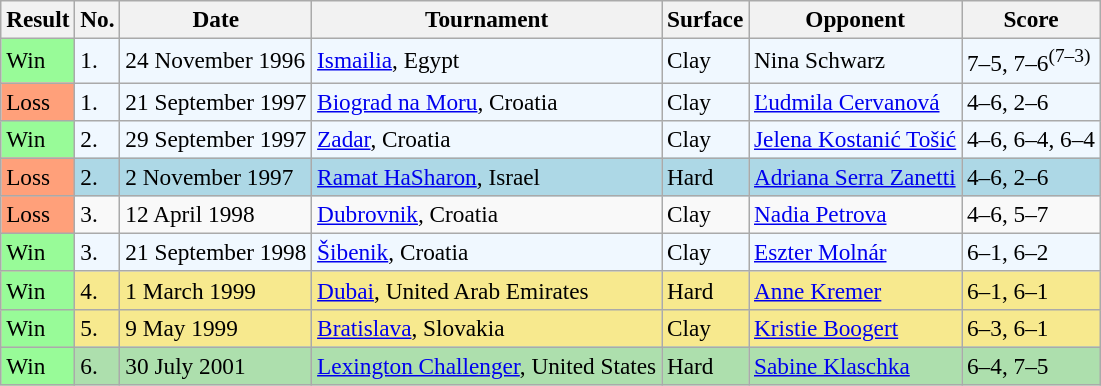<table class="sortable wikitable" style="font-size:97%;">
<tr>
<th>Result</th>
<th>No.</th>
<th>Date</th>
<th>Tournament</th>
<th>Surface</th>
<th>Opponent</th>
<th class="unsortable">Score</th>
</tr>
<tr style="background:#f0f8ff;">
<td style="background:#98fb98;">Win</td>
<td>1.</td>
<td>24 November 1996</td>
<td><a href='#'>Ismailia</a>, Egypt</td>
<td>Clay</td>
<td> Nina Schwarz</td>
<td>7–5, 7–6<sup>(7–3)</sup></td>
</tr>
<tr style="background:#f0f8ff;">
<td style="background:#ffa07a;">Loss</td>
<td>1.</td>
<td>21 September 1997</td>
<td><a href='#'>Biograd na Moru</a>, Croatia</td>
<td>Clay</td>
<td> <a href='#'>Ľudmila Cervanová</a></td>
<td>4–6, 2–6</td>
</tr>
<tr style="background:#f0f8ff;">
<td style="background:#98fb98;">Win</td>
<td>2.</td>
<td>29 September 1997</td>
<td><a href='#'>Zadar</a>, Croatia</td>
<td>Clay</td>
<td> <a href='#'>Jelena Kostanić Tošić</a></td>
<td>4–6, 6–4, 6–4</td>
</tr>
<tr style="background:lightblue;">
<td style="background:#ffa07a;">Loss</td>
<td>2.</td>
<td>2 November 1997</td>
<td><a href='#'>Ramat HaSharon</a>, Israel</td>
<td>Hard</td>
<td> <a href='#'>Adriana Serra Zanetti</a></td>
<td>4–6, 2–6</td>
</tr>
<tr>
<td style="background:#ffa07a;">Loss</td>
<td>3.</td>
<td>12 April 1998</td>
<td><a href='#'>Dubrovnik</a>, Croatia</td>
<td>Clay</td>
<td> <a href='#'>Nadia Petrova</a></td>
<td>4–6, 5–7</td>
</tr>
<tr style="background:#f0f8ff;">
<td style="background:#98fb98;">Win</td>
<td>3.</td>
<td>21 September 1998</td>
<td><a href='#'>Šibenik</a>, Croatia</td>
<td>Clay</td>
<td> <a href='#'>Eszter Molnár</a></td>
<td>6–1, 6–2</td>
</tr>
<tr style="background:#F7E98E">
<td style="background:#98fb98;">Win</td>
<td>4.</td>
<td>1 March 1999</td>
<td><a href='#'>Dubai</a>, United Arab Emirates</td>
<td>Hard</td>
<td> <a href='#'>Anne Kremer</a></td>
<td>6–1, 6–1</td>
</tr>
<tr style="background:#F7E98E">
<td style="background:#98fb98;">Win</td>
<td>5.</td>
<td>9 May 1999</td>
<td><a href='#'>Bratislava</a>, Slovakia</td>
<td>Clay</td>
<td> <a href='#'>Kristie Boogert</a></td>
<td>6–3, 6–1</td>
</tr>
<tr style="background:#addfad;">
<td style="background:#98fb98;">Win</td>
<td>6.</td>
<td>30 July 2001</td>
<td><a href='#'>Lexington Challenger</a>, United States</td>
<td>Hard</td>
<td> <a href='#'>Sabine Klaschka</a></td>
<td>6–4, 7–5</td>
</tr>
</table>
